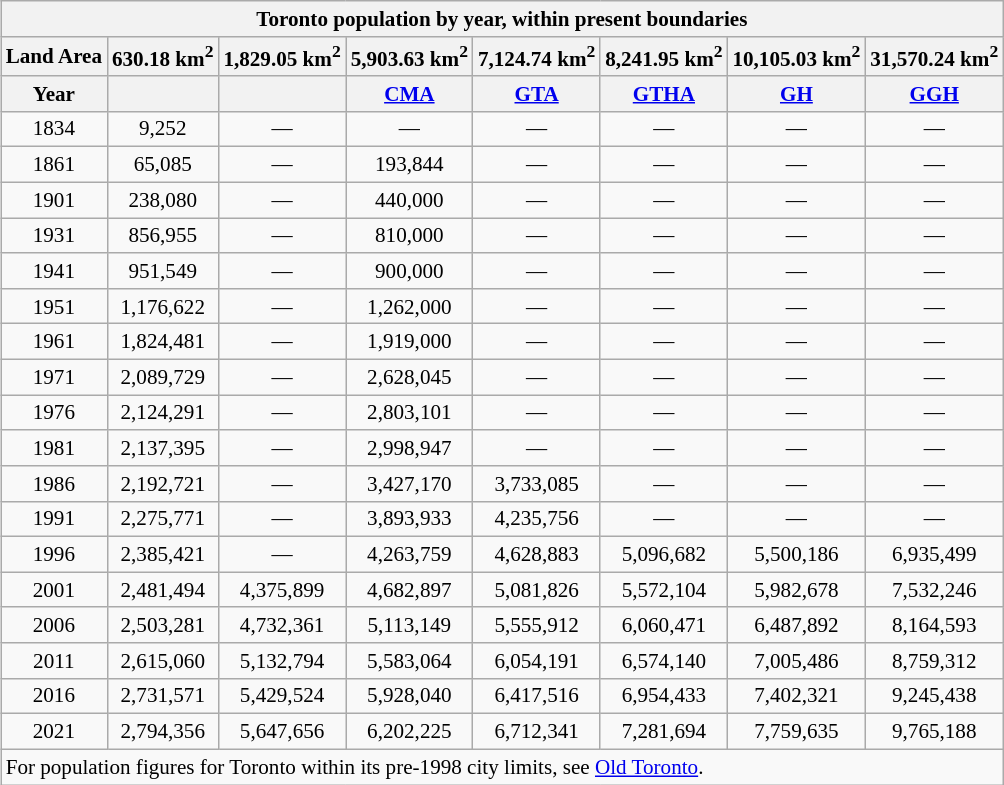<table class="wikitable" style="font-size:88%; float:right; margin-left:1em">
<tr>
<th colspan=8>Toronto population by year, within present boundaries</th>
</tr>
<tr>
<th>Land Area</th>
<th>630.18 km<sup>2</sup></th>
<th>1,829.05 km<sup>2</sup></th>
<th>5,903.63 km<sup>2</sup></th>
<th>7,124.74 km<sup>2</sup></th>
<th>8,241.95 km<sup>2</sup></th>
<th>10,105.03 km<sup>2</sup></th>
<th>31,570.24 km<sup>2</sup></th>
</tr>
<tr>
<th>Year</th>
<th></th>
<th></th>
<th><a href='#'>CMA</a></th>
<th><a href='#'>GTA</a></th>
<th><a href='#'>GTHA</a></th>
<th><a href='#'>GH</a></th>
<th><a href='#'>GGH</a></th>
</tr>
<tr style="text-align:center;">
<td>1834</td>
<td>9,252</td>
<td>—</td>
<td>—</td>
<td>—</td>
<td>—</td>
<td>—</td>
<td>—</td>
</tr>
<tr style="text-align:center;">
<td>1861</td>
<td>65,085</td>
<td>—</td>
<td>193,844</td>
<td>—</td>
<td>—</td>
<td>—</td>
<td>—</td>
</tr>
<tr style="text-align:center;">
<td>1901</td>
<td>238,080</td>
<td>—</td>
<td>440,000</td>
<td>—</td>
<td>—</td>
<td>—</td>
<td>—</td>
</tr>
<tr style="text-align:center;">
<td>1931</td>
<td>856,955</td>
<td>—</td>
<td>810,000</td>
<td>—</td>
<td>—</td>
<td>—</td>
<td>—</td>
</tr>
<tr style="text-align:center;">
<td>1941</td>
<td>951,549</td>
<td>—</td>
<td>900,000</td>
<td>—</td>
<td>—</td>
<td>—</td>
<td>—</td>
</tr>
<tr style="text-align:center;">
<td>1951</td>
<td>1,176,622</td>
<td>—</td>
<td>1,262,000</td>
<td>—</td>
<td>—</td>
<td>—</td>
<td>—</td>
</tr>
<tr style="text-align:center;">
<td>1961</td>
<td>1,824,481</td>
<td>—</td>
<td>1,919,000</td>
<td>—</td>
<td>—</td>
<td>—</td>
<td>—</td>
</tr>
<tr style="text-align:center;">
<td>1971</td>
<td>2,089,729</td>
<td>—</td>
<td>2,628,045</td>
<td>—</td>
<td>—</td>
<td>—</td>
<td>—</td>
</tr>
<tr style="text-align:center;">
<td>1976</td>
<td>2,124,291</td>
<td>—</td>
<td>2,803,101</td>
<td>—</td>
<td>—</td>
<td>—</td>
<td>—</td>
</tr>
<tr style="text-align:center;">
<td>1981</td>
<td>2,137,395</td>
<td>—</td>
<td>2,998,947</td>
<td>—</td>
<td>—</td>
<td>—</td>
<td>—</td>
</tr>
<tr style="text-align:center;">
<td>1986</td>
<td>2,192,721</td>
<td>—</td>
<td>3,427,170</td>
<td>3,733,085</td>
<td>—</td>
<td>—</td>
<td>—</td>
</tr>
<tr style="text-align:center;">
<td>1991</td>
<td>2,275,771</td>
<td>—</td>
<td>3,893,933</td>
<td>4,235,756</td>
<td>—</td>
<td>—</td>
<td>—</td>
</tr>
<tr style="text-align:center;">
<td>1996</td>
<td>2,385,421</td>
<td>—</td>
<td>4,263,759</td>
<td>4,628,883</td>
<td>5,096,682</td>
<td>5,500,186</td>
<td>6,935,499</td>
</tr>
<tr style="text-align:center;">
<td>2001</td>
<td>2,481,494</td>
<td>4,375,899</td>
<td>4,682,897</td>
<td>5,081,826</td>
<td>5,572,104</td>
<td>5,982,678</td>
<td>7,532,246</td>
</tr>
<tr style="text-align:center;">
<td>2006</td>
<td>2,503,281</td>
<td>4,732,361</td>
<td>5,113,149</td>
<td>5,555,912</td>
<td>6,060,471</td>
<td>6,487,892</td>
<td>8,164,593</td>
</tr>
<tr style="text-align:center;">
<td>2011</td>
<td>2,615,060</td>
<td>5,132,794</td>
<td>5,583,064</td>
<td>6,054,191</td>
<td>6,574,140</td>
<td>7,005,486</td>
<td>8,759,312</td>
</tr>
<tr style="text-align:center;">
<td>2016</td>
<td>2,731,571</td>
<td>5,429,524</td>
<td>5,928,040</td>
<td>6,417,516</td>
<td>6,954,433</td>
<td>7,402,321</td>
<td>9,245,438</td>
</tr>
<tr style="text-align:center;">
<td>2021</td>
<td>2,794,356</td>
<td>5,647,656</td>
<td>6,202,225</td>
<td>6,712,341</td>
<td>7,281,694</td>
<td>7,759,635</td>
<td>9,765,188</td>
</tr>
<tr>
<td colspan="8">For population figures for Toronto within its pre-1998 city limits, see <a href='#'>Old Toronto</a>.</td>
</tr>
</table>
